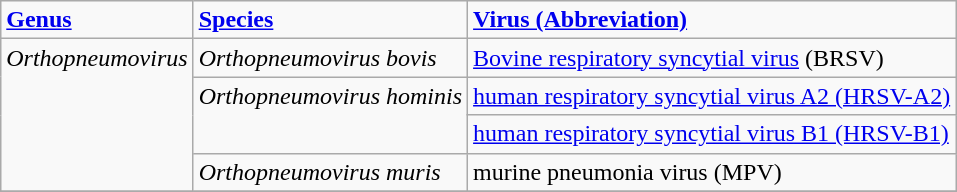<table class="sortable wikitable">
<tr>
<td><strong><a href='#'>Genus</a></strong></td>
<td><strong><a href='#'>Species</a></strong></td>
<td><strong><a href='#'>Virus (Abbreviation)</a></strong></td>
</tr>
<tr valign="TOP">
<td rowspan="4"><em>Orthopneumovirus</em></td>
<td rowspan="1"><em>Orthopneumovirus bovis</em></td>
<td rowspan="1"><a href='#'>Bovine respiratory syncytial virus</a> (BRSV)</td>
</tr>
<tr valign="TOP">
<td rowspan="2"><em>Orthopneumovirus hominis</em></td>
<td rowspan="1"><a href='#'>human respiratory syncytial virus A2 (HRSV-A2)</a></td>
</tr>
<tr valign="TOP">
<td rowspan="1"><a href='#'>human respiratory syncytial virus B1 (HRSV-B1)</a></td>
</tr>
<tr valign="TOP">
<td rowspan="1"><em>Orthopneumovirus muris</em></td>
<td rowspan="1">murine pneumonia virus (MPV)</td>
</tr>
<tr valign="TOP">
</tr>
</table>
